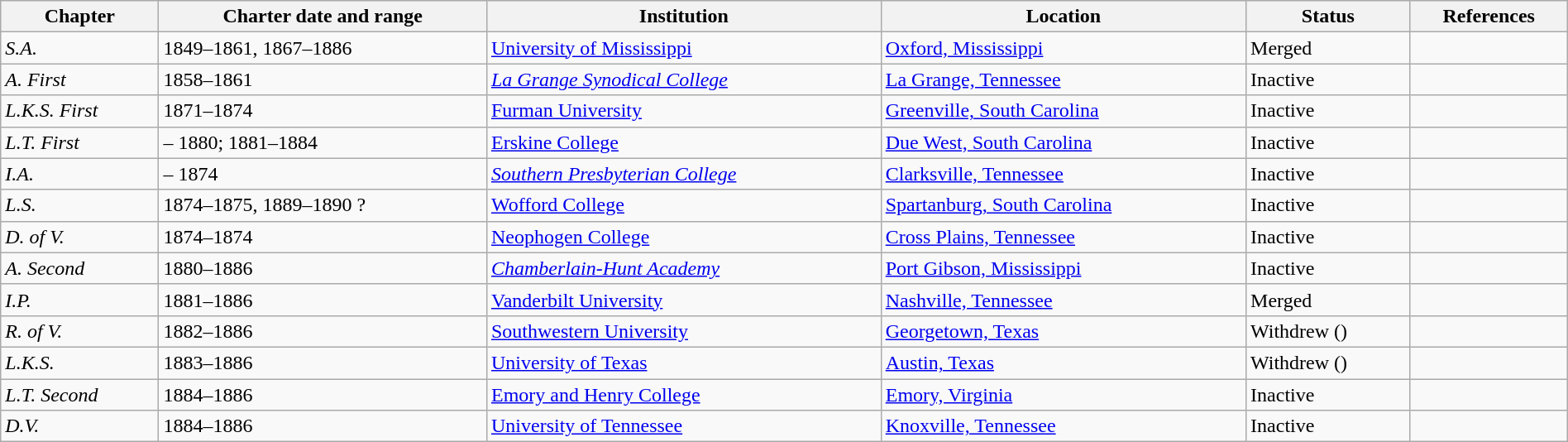<table class="wikitable sortable" style="width:100%;">
<tr>
<th>Chapter</th>
<th>Charter date and range</th>
<th>Institution</th>
<th>Location</th>
<th>Status</th>
<th>References</th>
</tr>
<tr>
<td><em>S.A.</em></td>
<td>1849–1861, 1867–1886</td>
<td><a href='#'>University of Mississippi</a></td>
<td><a href='#'>Oxford, Mississippi</a></td>
<td>Merged</td>
<td></td>
</tr>
<tr>
<td><em>A. First</em></td>
<td>1858–1861</td>
<td><em><a href='#'>La Grange Synodical College</a></em></td>
<td><a href='#'>La Grange, Tennessee</a></td>
<td>Inactive</td>
<td></td>
</tr>
<tr>
<td><em>L.K.S. First</em></td>
<td>1871–1874</td>
<td><a href='#'>Furman University</a></td>
<td><a href='#'>Greenville, South Carolina</a></td>
<td>Inactive</td>
<td></td>
</tr>
<tr>
<td><em>L.T. First</em></td>
<td> – 1880; 1881–1884</td>
<td><a href='#'>Erskine College</a></td>
<td><a href='#'>Due West, South Carolina</a></td>
<td>Inactive</td>
<td></td>
</tr>
<tr>
<td><em>I.A.</em></td>
<td> – 1874</td>
<td><em><a href='#'>Southern Presbyterian College</a></em></td>
<td><a href='#'>Clarksville, Tennessee</a></td>
<td>Inactive</td>
<td></td>
</tr>
<tr>
<td><em>L.S.</em></td>
<td>1874–1875, 1889–1890 ?</td>
<td><a href='#'>Wofford College</a></td>
<td><a href='#'>Spartanburg, South Carolina</a></td>
<td>Inactive</td>
<td></td>
</tr>
<tr>
<td><em>D. of V.</em></td>
<td>1874–1874</td>
<td><a href='#'>Neophogen College</a></td>
<td><a href='#'>Cross Plains, Tennessee</a></td>
<td>Inactive</td>
<td></td>
</tr>
<tr>
<td><em>A. Second</em></td>
<td>1880–1886</td>
<td><em><a href='#'>Chamberlain-Hunt Academy</a></em></td>
<td><a href='#'>Port Gibson, Mississippi</a></td>
<td>Inactive</td>
<td></td>
</tr>
<tr>
<td><em>I.P.</em></td>
<td>1881–1886</td>
<td><a href='#'>Vanderbilt University</a></td>
<td><a href='#'>Nashville, Tennessee</a></td>
<td>Merged</td>
<td></td>
</tr>
<tr>
<td><em>R. of V.</em></td>
<td>1882–1886</td>
<td><a href='#'>Southwestern University</a></td>
<td><a href='#'>Georgetown, Texas</a></td>
<td>Withdrew (<strong></strong>)</td>
<td></td>
</tr>
<tr>
<td><em>L.K.S.</em></td>
<td>1883–1886</td>
<td><a href='#'>University of Texas</a></td>
<td><a href='#'>Austin, Texas</a></td>
<td>Withdrew (<strong></strong>)</td>
<td></td>
</tr>
<tr>
<td><em>L.T. Second</em></td>
<td>1884–1886</td>
<td><a href='#'>Emory and Henry College</a></td>
<td><a href='#'>Emory, Virginia</a></td>
<td>Inactive</td>
<td></td>
</tr>
<tr>
<td><em>D.V.</em></td>
<td>1884–1886</td>
<td><a href='#'>University of Tennessee</a></td>
<td><a href='#'>Knoxville, Tennessee</a></td>
<td>Inactive</td>
<td></td>
</tr>
</table>
